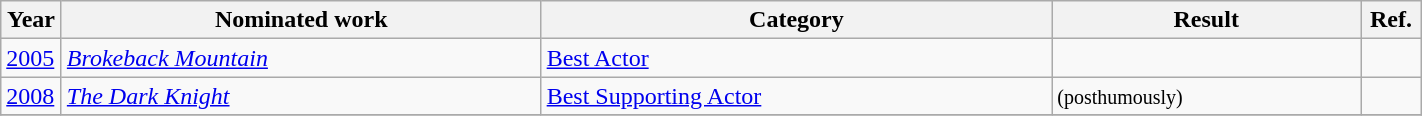<table class="wikitable sortable" width=75%>
<tr>
<th width = 33px>Year</th>
<th>Nominated work</th>
<th>Category</th>
<th>Result</th>
<th width = 33px>Ref.</th>
</tr>
<tr>
<td><a href='#'>2005</a></td>
<td><em><a href='#'>Brokeback Mountain</a></em></td>
<td><a href='#'>Best Actor</a></td>
<td></td>
<td></td>
</tr>
<tr>
<td><a href='#'>2008</a></td>
<td><em><a href='#'>The Dark Knight</a></em></td>
<td><a href='#'>Best Supporting Actor</a></td>
<td> <small>(posthumously)</small></td>
<td></td>
</tr>
<tr>
</tr>
</table>
